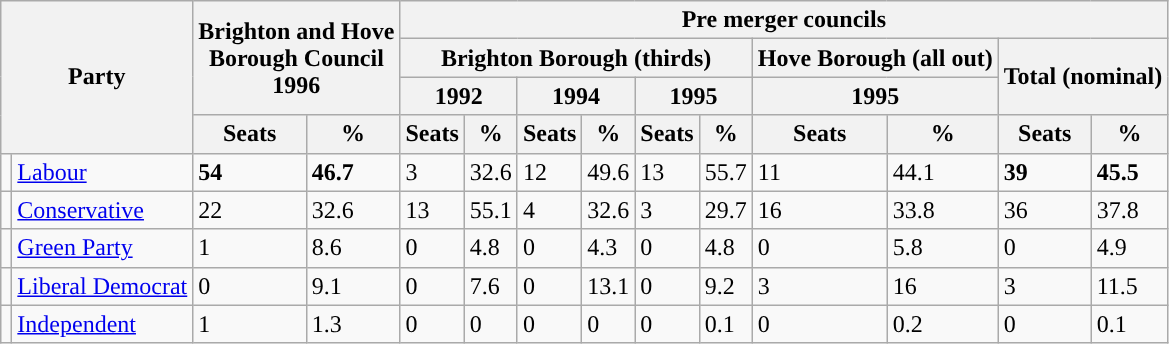<table class="wikitable">
<tr>
<th rowspan=4 colspan="2">Party</th>
<th rowspan="3" colspan="2">Brighton and Hove<br>Borough Council<br>1996</th>
<th colspan="10">Pre merger councils</th>
</tr>
<tr>
<th colspan="6">Brighton Borough (thirds)</th>
<th colspan="2">Hove Borough (all out)</th>
<th rowspan="2" colspan="2">Total (nominal)</th>
</tr>
<tr>
<th colspan="2">1992</th>
<th colspan="2">1994</th>
<th colspan="2">1995</th>
<th colspan=2>1995</th>
</tr>
<tr>
<th>Seats</th>
<th>%</th>
<th>Seats</th>
<th>%</th>
<th>Seats</th>
<th>%</th>
<th>Seats</th>
<th>%</th>
<th>Seats</th>
<th>%</th>
<th>Seats</th>
<th>%</th>
</tr>
<tr>
<td style="background-color: "></td>
<td><a href='#'>Labour</a></td>
<td><strong>54</strong></td>
<td><strong>46.7</strong></td>
<td>3</td>
<td>32.6</td>
<td>12</td>
<td>49.6</td>
<td>13</td>
<td>55.7</td>
<td>11</td>
<td>44.1</td>
<td><strong>39</strong></td>
<td><strong>45.5</strong></td>
</tr>
<tr>
<td style="background-color: "></td>
<td><a href='#'>Conservative</a></td>
<td>22</td>
<td>32.6</td>
<td>13</td>
<td>55.1</td>
<td>4</td>
<td>32.6</td>
<td>3</td>
<td>29.7</td>
<td>16</td>
<td>33.8</td>
<td>36</td>
<td>37.8</td>
</tr>
<tr>
<td style="background-color: "></td>
<td><a href='#'>Green Party</a></td>
<td>1</td>
<td>8.6</td>
<td>0</td>
<td>4.8</td>
<td>0</td>
<td>4.3</td>
<td>0</td>
<td>4.8</td>
<td>0</td>
<td>5.8</td>
<td>0</td>
<td>4.9</td>
</tr>
<tr>
<td style="background-color: "></td>
<td><a href='#'>Liberal Democrat</a></td>
<td>0</td>
<td>9.1</td>
<td>0</td>
<td>7.6</td>
<td>0</td>
<td>13.1</td>
<td>0</td>
<td>9.2</td>
<td>3</td>
<td>16</td>
<td>3</td>
<td>11.5</td>
</tr>
<tr>
<td style="backgrouns-color: "></td>
<td><a href='#'>Independent</a></td>
<td>1</td>
<td>1.3</td>
<td>0</td>
<td>0</td>
<td>0</td>
<td>0</td>
<td>0</td>
<td>0.1</td>
<td>0</td>
<td>0.2</td>
<td>0</td>
<td>0.1</td>
</tr>
</table>
